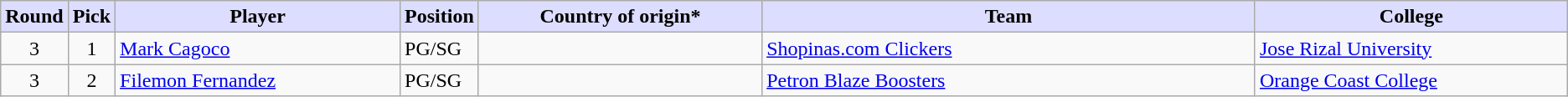<table class="wikitable sortable sortable">
<tr>
<th style="background:#ddf; width:1%;">Round</th>
<th style="background:#ddf; width:1%;">Pick</th>
<th style="background:#ddf; width:20%;">Player</th>
<th style="background:#ddf; width:1%;">Position</th>
<th style="background:#ddf; width:20%;">Country of origin*</th>
<th style="background:#ddf; width:35%;">Team</th>
<th style="background:#ddf; width:25%;">College</th>
</tr>
<tr>
<td align=center>3</td>
<td align=center>1</td>
<td><a href='#'>Mark Cagoco</a></td>
<td>PG/SG</td>
<td></td>
<td><a href='#'>Shopinas.com Clickers</a></td>
<td><a href='#'>Jose Rizal University</a></td>
</tr>
<tr>
<td align=center>3</td>
<td align=center>2</td>
<td><a href='#'>Filemon Fernandez</a></td>
<td>PG/SG</td>
<td></td>
<td><a href='#'>Petron Blaze Boosters</a></td>
<td><a href='#'>Orange Coast College</a></td>
</tr>
</table>
